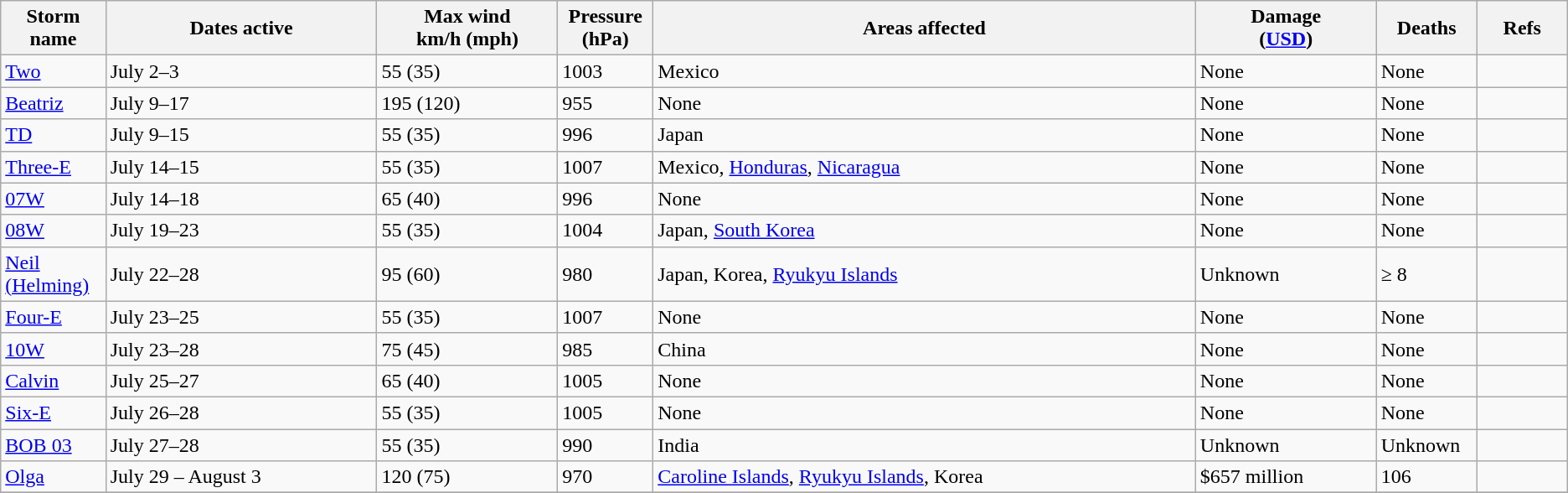<table class="wikitable sortable">
<tr>
<th width="5%">Storm name</th>
<th width="15%">Dates active</th>
<th width="10%">Max wind<br>km/h (mph)</th>
<th width="5%">Pressure<br>(hPa)</th>
<th width="30%">Areas affected</th>
<th width="10%">Damage<br>(<a href='#'>USD</a>)</th>
<th width="5%">Deaths</th>
<th width="5%">Refs</th>
</tr>
<tr>
<td><a href='#'>Two</a></td>
<td>July 2–3</td>
<td>55 (35)</td>
<td>1003</td>
<td>Mexico</td>
<td>None</td>
<td>None</td>
<td></td>
</tr>
<tr>
<td><a href='#'>Beatriz</a></td>
<td>July 9–17</td>
<td>195 (120)</td>
<td>955</td>
<td>None</td>
<td>None</td>
<td>None</td>
<td></td>
</tr>
<tr>
<td><a href='#'>TD</a></td>
<td>July 9–15</td>
<td>55 (35)</td>
<td>996</td>
<td>Japan</td>
<td>None</td>
<td>None</td>
<td></td>
</tr>
<tr>
<td><a href='#'>Three-E</a></td>
<td>July 14–15</td>
<td>55 (35)</td>
<td>1007</td>
<td>Mexico, <a href='#'>Honduras</a>, <a href='#'>Nicaragua</a></td>
<td>None</td>
<td>None</td>
<td></td>
</tr>
<tr>
<td><a href='#'>07W</a></td>
<td>July 14–18</td>
<td>65 (40)</td>
<td>996</td>
<td>None</td>
<td>None</td>
<td>None</td>
<td></td>
</tr>
<tr>
<td><a href='#'>08W</a></td>
<td>July 19–23</td>
<td>55 (35)</td>
<td>1004</td>
<td>Japan, <a href='#'>South Korea</a></td>
<td>None</td>
<td>None</td>
<td></td>
</tr>
<tr>
<td><a href='#'>Neil (Helming)</a></td>
<td>July 22–28</td>
<td>95 (60)</td>
<td>980</td>
<td>Japan, Korea, <a href='#'>Ryukyu Islands</a></td>
<td>Unknown</td>
<td>≥ 8</td>
<td></td>
</tr>
<tr>
<td><a href='#'>Four-E</a></td>
<td>July 23–25</td>
<td>55 (35)</td>
<td>1007</td>
<td>None</td>
<td>None</td>
<td>None</td>
<td></td>
</tr>
<tr>
<td><a href='#'>10W</a></td>
<td>July 23–28</td>
<td>75 (45)</td>
<td>985</td>
<td>China</td>
<td>None</td>
<td>None</td>
<td></td>
</tr>
<tr>
<td><a href='#'>Calvin</a></td>
<td>July 25–27</td>
<td>65 (40)</td>
<td>1005</td>
<td>None</td>
<td>None</td>
<td>None</td>
<td></td>
</tr>
<tr>
<td><a href='#'>Six-E</a></td>
<td>July 26–28</td>
<td>55 (35)</td>
<td>1005</td>
<td>None</td>
<td>None</td>
<td>None</td>
<td></td>
</tr>
<tr>
<td><a href='#'>BOB 03</a></td>
<td>July 27–28</td>
<td>55 (35)</td>
<td>990</td>
<td>India</td>
<td>Unknown</td>
<td>Unknown</td>
<td></td>
</tr>
<tr>
<td><a href='#'>Olga</a></td>
<td>July 29 – August 3</td>
<td>120 (75)</td>
<td>970</td>
<td><a href='#'>Caroline Islands</a>, <a href='#'>Ryukyu Islands</a>, Korea</td>
<td>$657 million</td>
<td>106</td>
<td></td>
</tr>
<tr>
</tr>
</table>
